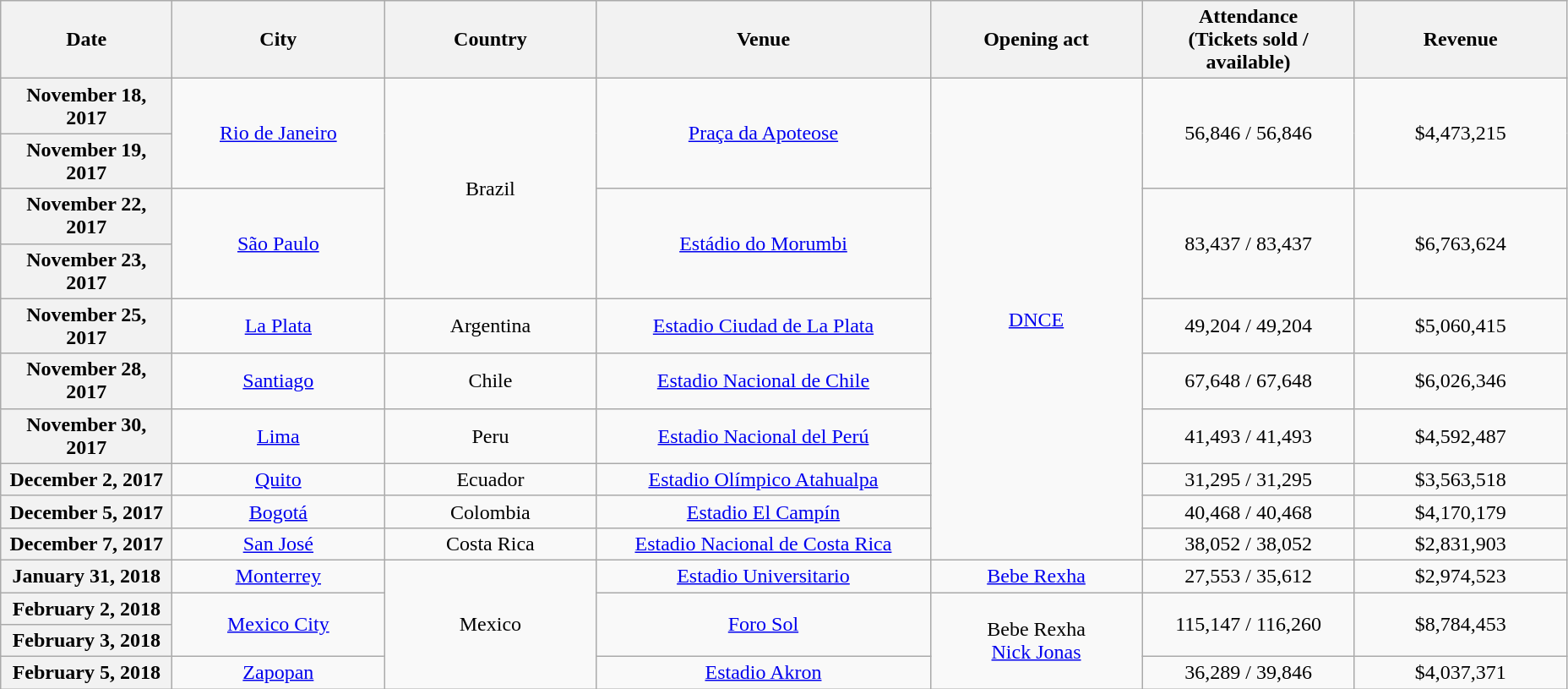<table class="wikitable plainrowheaders" style="text-align:center;">
<tr>
<th scope="col" style="width:8em;">Date</th>
<th scope="col" style="width:10em;">City</th>
<th scope="col" style="width:10em;">Country</th>
<th scope="col" style="width:16em;">Venue</th>
<th scope="col" style="width:10em;">Opening act</th>
<th scope="col" style="width:10em;">Attendance<br>(Tickets sold / available)</th>
<th scope="col" style="width:10em;">Revenue</th>
</tr>
<tr>
<th scope="row">November 18, 2017</th>
<td rowspan="2"><a href='#'>Rio de Janeiro</a></td>
<td rowspan="4">Brazil</td>
<td rowspan="2"><a href='#'>Praça da Apoteose</a></td>
<td rowspan="10"><a href='#'>DNCE</a></td>
<td rowspan="2">56,846 / 56,846</td>
<td rowspan="2">$4,473,215</td>
</tr>
<tr>
<th scope="row">November 19, 2017</th>
</tr>
<tr>
<th scope="row">November 22, 2017</th>
<td rowspan="2"><a href='#'>São Paulo</a></td>
<td rowspan="2"><a href='#'>Estádio do Morumbi</a></td>
<td rowspan="2">83,437 / 83,437</td>
<td rowspan="2">$6,763,624</td>
</tr>
<tr>
<th scope="row">November 23, 2017</th>
</tr>
<tr>
<th scope="row">November 25, 2017</th>
<td><a href='#'>La Plata</a></td>
<td>Argentina</td>
<td><a href='#'>Estadio Ciudad de La Plata</a></td>
<td>49,204 / 49,204</td>
<td>$5,060,415</td>
</tr>
<tr>
<th scope="row">November 28, 2017</th>
<td><a href='#'>Santiago</a></td>
<td>Chile</td>
<td><a href='#'>Estadio Nacional de Chile</a></td>
<td>67,648 / 67,648</td>
<td>$6,026,346</td>
</tr>
<tr>
<th scope="row">November 30, 2017</th>
<td><a href='#'>Lima</a></td>
<td>Peru</td>
<td><a href='#'>Estadio Nacional del Perú</a></td>
<td>41,493 / 41,493</td>
<td>$4,592,487</td>
</tr>
<tr>
<th scope="row">December 2, 2017</th>
<td><a href='#'>Quito</a></td>
<td>Ecuador</td>
<td><a href='#'>Estadio Olímpico Atahualpa</a></td>
<td>31,295 / 31,295</td>
<td>$3,563,518</td>
</tr>
<tr>
<th scope="row">December 5, 2017</th>
<td><a href='#'>Bogotá</a></td>
<td>Colombia</td>
<td><a href='#'>Estadio El Campín</a></td>
<td>40,468 / 40,468</td>
<td>$4,170,179</td>
</tr>
<tr>
<th scope="row">December 7, 2017</th>
<td><a href='#'>San José</a></td>
<td>Costa Rica</td>
<td><a href='#'>Estadio Nacional de Costa Rica</a></td>
<td>38,052 / 38,052</td>
<td>$2,831,903</td>
</tr>
<tr>
<th scope="row">January 31, 2018</th>
<td><a href='#'>Monterrey</a></td>
<td rowspan="4">Mexico</td>
<td><a href='#'>Estadio Universitario</a></td>
<td><a href='#'>Bebe Rexha</a></td>
<td>27,553 / 35,612</td>
<td>$2,974,523</td>
</tr>
<tr>
<th scope="row">February 2, 2018</th>
<td rowspan="2"><a href='#'>Mexico City</a></td>
<td rowspan="2"><a href='#'>Foro Sol</a></td>
<td rowspan="3">Bebe Rexha<br><a href='#'>Nick Jonas</a></td>
<td rowspan="2">115,147 / 116,260</td>
<td rowspan="2">$8,784,453</td>
</tr>
<tr>
<th scope="row">February 3, 2018</th>
</tr>
<tr>
<th scope="row">February 5, 2018</th>
<td><a href='#'>Zapopan</a></td>
<td><a href='#'>Estadio Akron</a></td>
<td>36,289 / 39,846</td>
<td>$4,037,371</td>
</tr>
</table>
